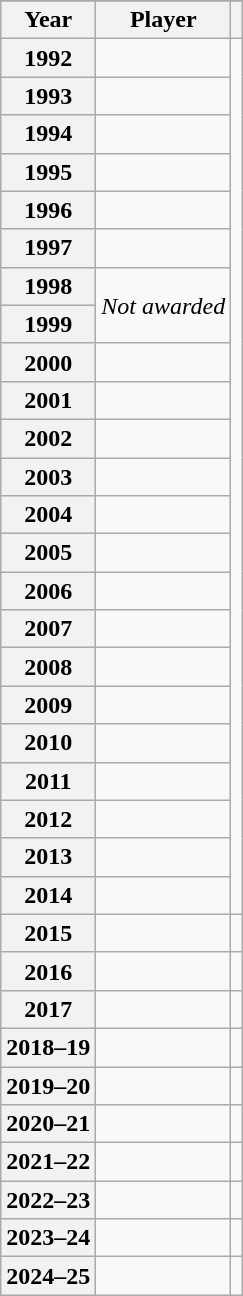<table class="wikitable sortable" style="text-align:center">
<tr>
</tr>
<tr>
<th scope="col">Year</th>
<th scope="col">Player</th>
<th scope="col" class=unsortable></th>
</tr>
<tr>
<th scope=row>1992</th>
<td></td>
<td rowspan="23"></td>
</tr>
<tr>
<th scope=row>1993</th>
<td></td>
</tr>
<tr>
<th scope=row>1994</th>
<td></td>
</tr>
<tr>
<th scope=row>1995</th>
<td></td>
</tr>
<tr>
<th scope=row>1996</th>
<td></td>
</tr>
<tr>
<th scope=row>1997</th>
<td></td>
</tr>
<tr>
<th scope=row>1998</th>
<td rowspan="2"><em>Not awarded</em></td>
</tr>
<tr>
<th scope=row>1999</th>
</tr>
<tr>
<th scope=row>2000</th>
<td></td>
</tr>
<tr>
<th scope=row>2001</th>
<td></td>
</tr>
<tr>
<th scope=row>2002</th>
<td></td>
</tr>
<tr>
<th scope=row>2003</th>
<td></td>
</tr>
<tr>
<th scope=row>2004</th>
<td></td>
</tr>
<tr>
<th scope=row>2005</th>
<td></td>
</tr>
<tr>
<th scope=row>2006</th>
<td></td>
</tr>
<tr>
<th scope=row>2007</th>
<td></td>
</tr>
<tr>
<th scope=row>2008</th>
<td></td>
</tr>
<tr>
<th scope=row>2009</th>
<td></td>
</tr>
<tr>
<th scope=row>2010</th>
<td></td>
</tr>
<tr>
<th scope=row>2011</th>
<td></td>
</tr>
<tr>
<th scope=row>2012</th>
<td></td>
</tr>
<tr>
<th scope=row>2013</th>
<td></td>
</tr>
<tr>
<th scope=row>2014</th>
<td></td>
</tr>
<tr>
<th scope=row>2015</th>
<td></td>
<td></td>
</tr>
<tr>
<th scope=row>2016</th>
<td></td>
<td></td>
</tr>
<tr>
<th scope=row>2017</th>
<td></td>
<td></td>
</tr>
<tr>
<th scope=row>2018–19</th>
<td></td>
<td></td>
</tr>
<tr>
<th scope=row>2019–20</th>
<td></td>
<td></td>
</tr>
<tr>
<th scope=row>2020–21</th>
<td></td>
<td></td>
</tr>
<tr>
<th scope=row>2021–22</th>
<td></td>
<td></td>
</tr>
<tr>
<th scope=row>2022–23</th>
<td></td>
<td></td>
</tr>
<tr>
<th scope=row>2023–24</th>
<td></td>
<td></td>
</tr>
<tr>
<th scope=row>2024–25</th>
<td></td>
<td></td>
</tr>
</table>
